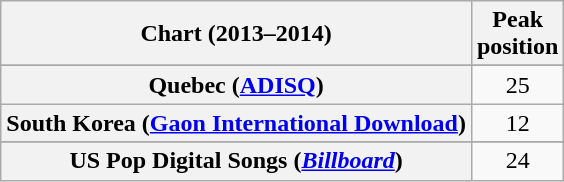<table class="wikitable sortable plainrowheaders" style="text-align:center">
<tr>
<th scope="col">Chart (2013–2014)</th>
<th scope="col">Peak<br>position</th>
</tr>
<tr>
</tr>
<tr>
</tr>
<tr>
</tr>
<tr>
<th scope="row">Quebec (<a href='#'>ADISQ</a>)</th>
<td>25</td>
</tr>
<tr>
<th scope="row">South Korea (<a href='#'>Gaon International Download</a>)</th>
<td>12</td>
</tr>
<tr>
</tr>
<tr>
<th scope="row">US Pop Digital Songs (<em><a href='#'>Billboard</a></em>)</th>
<td>24</td>
</tr>
</table>
